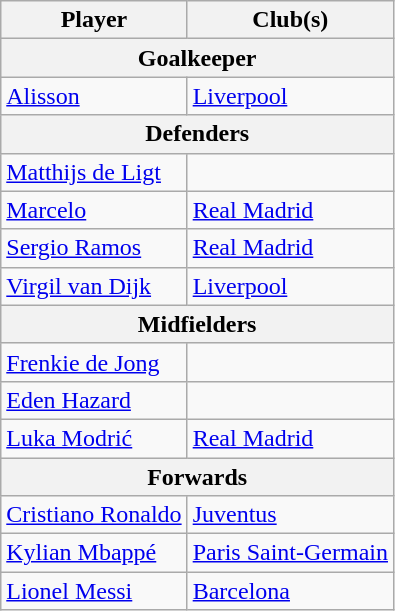<table class="wikitable">
<tr>
<th>Player</th>
<th>Club(s)</th>
</tr>
<tr>
<th colspan="2">Goalkeeper</th>
</tr>
<tr>
<td> <a href='#'>Alisson</a></td>
<td> <a href='#'>Liverpool</a></td>
</tr>
<tr>
<th colspan="2">Defenders</th>
</tr>
<tr>
<td> <a href='#'>Matthijs de Ligt</a></td>
<td></td>
</tr>
<tr>
<td> <a href='#'>Marcelo</a></td>
<td> <a href='#'>Real Madrid</a></td>
</tr>
<tr>
<td> <a href='#'>Sergio Ramos</a></td>
<td> <a href='#'>Real Madrid</a></td>
</tr>
<tr>
<td> <a href='#'>Virgil van Dijk</a></td>
<td> <a href='#'>Liverpool</a></td>
</tr>
<tr>
<th colspan="2">Midfielders</th>
</tr>
<tr>
<td> <a href='#'>Frenkie de Jong</a></td>
<td></td>
</tr>
<tr>
<td> <a href='#'>Eden Hazard</a></td>
<td></td>
</tr>
<tr>
<td> <a href='#'>Luka Modrić</a></td>
<td> <a href='#'>Real Madrid</a></td>
</tr>
<tr>
<th colspan="2">Forwards</th>
</tr>
<tr>
<td> <a href='#'>Cristiano Ronaldo</a></td>
<td> <a href='#'>Juventus</a></td>
</tr>
<tr>
<td> <a href='#'>Kylian Mbappé</a></td>
<td> <a href='#'>Paris Saint-Germain</a></td>
</tr>
<tr>
<td> <a href='#'>Lionel Messi</a></td>
<td> <a href='#'>Barcelona</a></td>
</tr>
</table>
